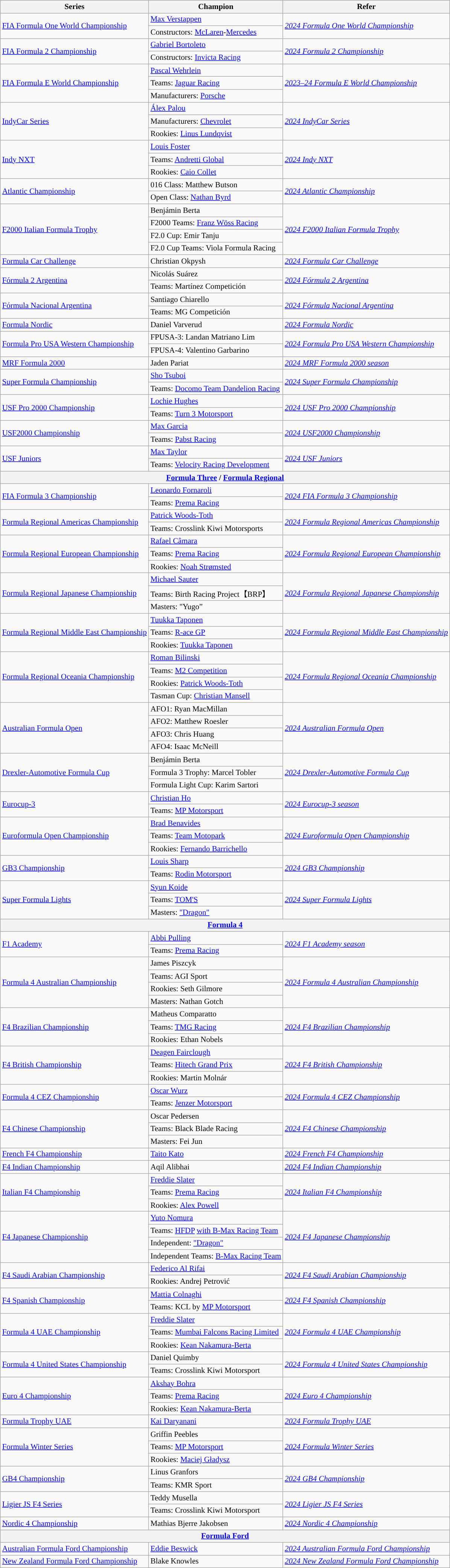<table class="wikitable" style="font-size:87%;">
<tr font-weight:bold">
<th>Series</th>
<th>Champion</th>
<th>Refer</th>
</tr>
<tr>
<td rowspan=2><a href='#'>FIA Formula One World Championship</a></td>
<td> <a href='#'>Max Verstappen</a></td>
<td rowspan=2><em><a href='#'>2024 Formula One World Championship</a></em></td>
</tr>
<tr>
<td>Constructors:  <a href='#'>McLaren</a>-<a href='#'>Mercedes</a></td>
</tr>
<tr>
<td rowspan=2><a href='#'>FIA Formula 2 Championship</a></td>
<td> <a href='#'>Gabriel Bortoleto</a></td>
<td rowspan=2><em><a href='#'>2024 Formula 2 Championship</a></em></td>
</tr>
<tr>
<td>Constructors:  <a href='#'>Invicta Racing</a></td>
</tr>
<tr>
<td rowspan="3"><a href='#'>FIA Formula E World Championship</a></td>
<td> <a href='#'>Pascal Wehrlein</a></td>
<td rowspan="3"><em><a href='#'>2023–24 Formula E World Championship</a></em></td>
</tr>
<tr>
<td>Teams:  <a href='#'>Jaguar Racing</a></td>
</tr>
<tr>
<td>Manufacturers:  <a href='#'>Porsche</a></td>
</tr>
<tr>
<td rowspan="3"><a href='#'>IndyCar Series</a></td>
<td> <a href='#'>Álex Palou</a></td>
<td rowspan="3"><em><a href='#'>2024 IndyCar Series</a></em></td>
</tr>
<tr>
<td>Manufacturers:  <a href='#'>Chevrolet</a></td>
</tr>
<tr>
<td>Rookies:  <a href='#'>Linus Lundqvist</a></td>
</tr>
<tr>
<td rowspan="3"><a href='#'>Indy NXT</a></td>
<td> <a href='#'>Louis Foster</a></td>
<td rowspan="3"><em><a href='#'>2024 Indy NXT</a></em></td>
</tr>
<tr>
<td>Teams:  <a href='#'>Andretti Global</a></td>
</tr>
<tr>
<td>Rookies:  <a href='#'>Caio Collet</a></td>
</tr>
<tr>
<td rowspan="2"><a href='#'>Atlantic Championship</a></td>
<td>016 Class:  Matthew Butson</td>
<td rowspan="2"><em><a href='#'>2024 Atlantic Championship</a></em></td>
</tr>
<tr>
<td>Open Class:  <a href='#'>Nathan Byrd</a></td>
</tr>
<tr>
<td rowspan=4><a href='#'>F2000 Italian Formula Trophy</a></td>
<td> Benjámin Berta</td>
<td rowspan=4><em><a href='#'>2024 F2000 Italian Formula Trophy</a></em></td>
</tr>
<tr>
<td>F2000 Teams:  <a href='#'>Franz Wöss Racing</a></td>
</tr>
<tr>
<td>F2.0 Cup:  Emir Tanju</td>
</tr>
<tr>
<td>F2.0 Cup Teams:  Viola Formula Racing</td>
</tr>
<tr>
<td><a href='#'>Formula Car Challenge</a></td>
<td> Christian Okpysh</td>
<td><em><a href='#'>2024 Formula Car Challenge</a></em></td>
</tr>
<tr>
<td rowspan=2><a href='#'>Fórmula 2 Argentina</a></td>
<td> Nicolás Suárez</td>
<td rowspan=2><em><a href='#'>2024 Fórmula 2 Argentina</a></em></td>
</tr>
<tr>
<td>Teams:  Martínez Competición</td>
</tr>
<tr>
<td rowspan=2><a href='#'>Fórmula Nacional Argentina</a></td>
<td> Santiago Chiarello</td>
<td rowspan=2><em><a href='#'>2024 Fórmula Nacional Argentina</a></em></td>
</tr>
<tr>
<td>Teams:  MG Competición</td>
</tr>
<tr>
<td><a href='#'>Formula Nordic</a></td>
<td> Daniel Varverud</td>
<td><em><a href='#'>2024 Formula Nordic</a></em></td>
</tr>
<tr>
<td rowspan=2><a href='#'>Formula Pro USA Western Championship</a></td>
<td>FPUSA-3:  Landan Matriano Lim</td>
<td rowspan=2><em><a href='#'>2024 Formula Pro USA Western Championship</a></em></td>
</tr>
<tr>
<td>FPUSA-4:  Valentino Garbarino</td>
</tr>
<tr>
<td><a href='#'>MRF Formula 2000</a></td>
<td> Jaden Pariat</td>
<td><em><a href='#'>2024 MRF Formula 2000 season</a></em></td>
</tr>
<tr>
<td rowspan="2"><a href='#'>Super Formula Championship</a></td>
<td> <a href='#'>Sho Tsuboi</a></td>
<td rowspan="2"><em><a href='#'>2024 Super Formula Championship</a></em></td>
</tr>
<tr>
<td>Teams:  <a href='#'>Docomo Team Dandelion Racing</a></td>
</tr>
<tr>
<td rowspan="2"><a href='#'>USF Pro 2000 Championship</a></td>
<td> <a href='#'>Lochie Hughes</a></td>
<td rowspan="2"><em><a href='#'>2024 USF Pro 2000 Championship</a></em></td>
</tr>
<tr>
<td>Teams:  <a href='#'>Turn 3 Motorsport</a></td>
</tr>
<tr>
<td rowspan="2"><a href='#'>USF2000 Championship</a></td>
<td> <a href='#'>Max Garcia</a></td>
<td rowspan="2"><em><a href='#'>2024 USF2000 Championship</a></em></td>
</tr>
<tr>
<td>Teams:  <a href='#'>Pabst Racing</a></td>
</tr>
<tr>
<td rowspan="2"><a href='#'>USF Juniors</a></td>
<td> <a href='#'>Max Taylor</a></td>
<td rowspan="2"><em><a href='#'>2024 USF Juniors</a></em></td>
</tr>
<tr>
<td>Teams:  <a href='#'>Velocity Racing Development</a></td>
</tr>
<tr>
<th colspan="3"><a href='#'>Formula Three</a> / <a href='#'>Formula Regional</a></th>
</tr>
<tr>
<td rowspan="2"><a href='#'>FIA Formula 3 Championship</a></td>
<td> <a href='#'>Leonardo Fornaroli</a></td>
<td rowspan="2"><em><a href='#'>2024 FIA Formula 3 Championship</a></em></td>
</tr>
<tr>
<td>Teams:  <a href='#'>Prema Racing</a></td>
</tr>
<tr>
<td rowspan="2"><a href='#'>Formula Regional Americas Championship</a></td>
<td> <a href='#'>Patrick Woods-Toth</a></td>
<td rowspan="2"><em><a href='#'>2024 Formula Regional Americas Championship</a></em></td>
</tr>
<tr>
<td>Teams:  Crosslink Kiwi Motorsports</td>
</tr>
<tr>
<td rowspan="3"><a href='#'>Formula Regional European Championship</a></td>
<td> <a href='#'>Rafael Câmara</a></td>
<td rowspan="3"><em><a href='#'>2024 Formula Regional European Championship</a></em></td>
</tr>
<tr>
<td>Teams:  <a href='#'>Prema Racing</a></td>
</tr>
<tr>
<td>Rookies:  <a href='#'>Noah Strømsted</a></td>
</tr>
<tr>
<td rowspan="3"><a href='#'>Formula Regional Japanese Championship</a></td>
<td> <a href='#'>Michael Sauter</a></td>
<td rowspan="3"><em><a href='#'>2024 Formula Regional Japanese Championship</a></em></td>
</tr>
<tr>
<td>Teams:  Birth Racing Project【BRP】</td>
</tr>
<tr>
<td>Masters:  "Yugo”</td>
</tr>
<tr>
<td rowspan="3"><a href='#'>Formula Regional Middle East Championship</a></td>
<td> <a href='#'>Tuukka Taponen</a></td>
<td rowspan="3"><em><a href='#'>2024 Formula Regional Middle East Championship</a></em></td>
</tr>
<tr>
<td>Teams:  <a href='#'>R-ace GP</a></td>
</tr>
<tr>
<td>Rookies:  <a href='#'>Tuukka Taponen</a></td>
</tr>
<tr>
<td rowspan="4"><a href='#'>Formula Regional Oceania Championship</a></td>
<td> <a href='#'>Roman Bilinski</a></td>
<td rowspan="4"><em><a href='#'>2024 Formula Regional Oceania Championship</a></em></td>
</tr>
<tr>
<td>Teams:  <a href='#'>M2 Competition</a></td>
</tr>
<tr>
<td>Rookies:  <a href='#'>Patrick Woods-Toth</a></td>
</tr>
<tr>
<td>Tasman Cup:  <a href='#'>Christian Mansell</a></td>
</tr>
<tr>
<td rowspan=4><a href='#'>Australian Formula Open</a></td>
<td>AFO1:  Ryan MacMillan</td>
<td rowspan=4><em><a href='#'>2024 Australian Formula Open</a></em></td>
</tr>
<tr>
<td>AFO2:  Matthew Roesler</td>
</tr>
<tr>
<td>AFO3:  Chris Huang</td>
</tr>
<tr>
<td>AFO4:  Isaac McNeill</td>
</tr>
<tr>
<td rowspan="3"><a href='#'>Drexler-Automotive Formula Cup</a></td>
<td> Benjámin Berta</td>
<td rowspan="3"><em><a href='#'>2024 Drexler-Automotive Formula Cup</a></em></td>
</tr>
<tr>
<td>Formula 3 Trophy:  Marcel Tobler</td>
</tr>
<tr>
<td>Formula Light Cup:  Karim Sartori</td>
</tr>
<tr>
<td rowspan="2"><a href='#'>Eurocup-3</a></td>
<td> <a href='#'>Christian Ho</a></td>
<td rowspan="2"><em><a href='#'>2024 Eurocup-3 season</a></em></td>
</tr>
<tr>
<td>Teams:  <a href='#'>MP Motorsport</a></td>
</tr>
<tr>
<td rowspan=3><a href='#'>Euroformula Open Championship</a></td>
<td> <a href='#'>Brad Benavides</a></td>
<td rowspan=3><em><a href='#'>2024 Euroformula Open Championship</a></em></td>
</tr>
<tr>
<td>Teams:  <a href='#'>Team Motopark</a></td>
</tr>
<tr>
<td>Rookies:  <a href='#'>Fernando Barrichello</a></td>
</tr>
<tr>
<td rowspan="2"><a href='#'>GB3 Championship</a></td>
<td> <a href='#'>Louis Sharp</a></td>
<td rowspan="2"><em><a href='#'>2024 GB3 Championship</a></em></td>
</tr>
<tr>
<td>Teams:  <a href='#'>Rodin Motorsport</a></td>
</tr>
<tr>
<td rowspan="3"><a href='#'>Super Formula Lights</a></td>
<td> <a href='#'>Syun Koide</a></td>
<td rowspan="3"><em><a href='#'>2024 Super Formula Lights</a></em></td>
</tr>
<tr>
<td>Teams:  <a href='#'>TOM'S</a></td>
</tr>
<tr>
<td>Masters:  <a href='#'>"Dragon"</a></td>
</tr>
<tr>
<th colspan="3"><a href='#'>Formula 4</a></th>
</tr>
<tr>
<td rowspan=2><a href='#'>F1 Academy</a></td>
<td> <a href='#'>Abbi Pulling</a></td>
<td rowspan=2><em><a href='#'>2024 F1 Academy season</a></em></td>
</tr>
<tr>
<td>Teams:  <a href='#'>Prema Racing</a></td>
</tr>
<tr>
<td rowspan=4><a href='#'>Formula 4 Australian Championship</a></td>
<td> James Piszcyk</td>
<td rowspan=4><em><a href='#'>2024 Formula 4 Australian Championship</a></em></td>
</tr>
<tr>
<td>Teams:  AGI Sport</td>
</tr>
<tr>
<td>Rookies:  Seth Gilmore</td>
</tr>
<tr>
<td>Masters:  Nathan Gotch</td>
</tr>
<tr>
<td rowspan="3"><a href='#'>F4 Brazilian Championship</a></td>
<td> Matheus Comparatto</td>
<td rowspan="3"><em><a href='#'>2024 F4 Brazilian Championship</a></em></td>
</tr>
<tr>
<td>Teams:  <a href='#'>TMG Racing</a></td>
</tr>
<tr>
<td>Rookies:  Ethan Nobels</td>
</tr>
<tr>
<td rowspan="3"><a href='#'>F4 British Championship</a></td>
<td> <a href='#'>Deagen Fairclough</a></td>
<td rowspan="3"><em><a href='#'>2024 F4 British Championship</a></em></td>
</tr>
<tr>
<td>Teams:  <a href='#'>Hitech Grand Prix</a></td>
</tr>
<tr>
<td>Rookies:  Martin Molnár</td>
</tr>
<tr>
<td rowspan="2"><a href='#'>Formula 4 CEZ Championship</a></td>
<td> <a href='#'>Oscar Wurz</a></td>
<td rowspan="2"><em><a href='#'>2024 Formula 4 CEZ Championship</a></em></td>
</tr>
<tr>
<td>Teams:  <a href='#'>Jenzer Motorsport</a></td>
</tr>
<tr>
<td rowspan=3><a href='#'>F4 Chinese Championship</a></td>
<td> Oscar Pedersen</td>
<td rowspan=3><em><a href='#'>2024 F4 Chinese Championship</a></em></td>
</tr>
<tr>
<td>Teams:  Black Blade Racing</td>
</tr>
<tr>
<td>Masters:  Fei Jun</td>
</tr>
<tr>
<td><a href='#'>French F4 Championship</a></td>
<td> <a href='#'>Taito Kato</a></td>
<td><em><a href='#'>2024 French F4 Championship</a></em></td>
</tr>
<tr>
<td><a href='#'>F4 Indian Championship</a></td>
<td> Aqil Alibhai</td>
<td><em><a href='#'>2024 F4 Indian Championship</a></em></td>
</tr>
<tr>
<td rowspan="3"><a href='#'>Italian F4 Championship</a></td>
<td> <a href='#'>Freddie Slater</a></td>
<td rowspan="3"><em><a href='#'>2024 Italian F4 Championship</a></em></td>
</tr>
<tr>
<td>Teams:  <a href='#'>Prema Racing</a></td>
</tr>
<tr>
<td>Rookies:  <a href='#'>Alex Powell</a></td>
</tr>
<tr>
<td rowspan=4><a href='#'>F4 Japanese Championship</a></td>
<td> <a href='#'>Yuto Nomura</a></td>
<td rowspan=4><em><a href='#'>2024 F4 Japanese Championship</a></em></td>
</tr>
<tr>
<td>Teams:  <a href='#'>HFDP</a> <a href='#'>with B-Max Racing Team</a></td>
</tr>
<tr>
<td>Independent:  <a href='#'>"Dragon"</a></td>
</tr>
<tr>
<td>Independent Teams:  <a href='#'>B-Max Racing Team</a></td>
</tr>
<tr>
<td rowspan="2"><a href='#'>F4 Saudi Arabian Championship</a></td>
<td> <a href='#'>Federico Al Rifai</a></td>
<td rowspan="2"><em><a href='#'>2024 F4 Saudi Arabian Championship</a></em></td>
</tr>
<tr>
<td>Rookies:  Andrej Petrović</td>
</tr>
<tr>
<td rowspan="2"><a href='#'>F4 Spanish Championship</a></td>
<td> <a href='#'>Mattia Colnaghi</a></td>
<td rowspan="2"><em><a href='#'>2024 F4 Spanish Championship</a></em></td>
</tr>
<tr>
<td>Teams:  KCL by <a href='#'>MP Motorsport</a></td>
</tr>
<tr>
<td rowspan="3"><a href='#'>Formula 4 UAE Championship</a></td>
<td> <a href='#'>Freddie Slater</a></td>
<td rowspan="3"><em><a href='#'>2024 Formula 4 UAE Championship</a></em></td>
</tr>
<tr>
<td>Teams:  <a href='#'>Mumbai Falcons Racing Limited</a></td>
</tr>
<tr>
<td>Rookies:  <a href='#'>Kean Nakamura-Berta</a></td>
</tr>
<tr>
<td rowspan="2"><a href='#'>Formula 4 United States Championship</a></td>
<td> Daniel Quimby</td>
<td rowspan="2"><em><a href='#'>2024 Formula 4 United States Championship</a></em></td>
</tr>
<tr>
<td>Teams:  Crosslink Kiwi Motorsport</td>
</tr>
<tr>
<td rowspan="3"><a href='#'>Euro 4 Championship</a></td>
<td> <a href='#'>Akshay Bohra</a></td>
<td rowspan="3"><em><a href='#'>2024 Euro 4 Championship</a></em></td>
</tr>
<tr>
<td>Teams:  <a href='#'>Prema Racing</a></td>
</tr>
<tr>
<td>Rookies:  <a href='#'>Kean Nakamura-Berta</a></td>
</tr>
<tr>
<td><a href='#'>Formula Trophy UAE</a></td>
<td> <a href='#'>Kai Daryanani</a></td>
<td><em><a href='#'>2024 Formula Trophy UAE</a></em></td>
</tr>
<tr>
<td rowspan="3"><a href='#'>Formula Winter Series</a></td>
<td> Griffin Peebles</td>
<td rowspan="3"><em><a href='#'>2024 Formula Winter Series</a></em></td>
</tr>
<tr>
<td>Teams:  <a href='#'>MP Motorsport</a></td>
</tr>
<tr>
<td>Rookies:  <a href='#'>Maciej Gładysz</a></td>
</tr>
<tr>
<td rowspan="2"><a href='#'>GB4 Championship</a></td>
<td> Linus Granfors</td>
<td rowspan="2"><em><a href='#'>2024 GB4 Championship</a></em></td>
</tr>
<tr>
<td>Teams:  KMR Sport</td>
</tr>
<tr>
<td rowspan="2"><a href='#'>Ligier JS F4 Series</a></td>
<td> Teddy Musella</td>
<td rowspan="2"><em><a href='#'>2024 Ligier JS F4 Series</a></em></td>
</tr>
<tr>
<td>Teams:  Crosslink Kiwi Motorsport</td>
</tr>
<tr>
<td><a href='#'>Nordic 4 Championship</a></td>
<td> Mathias Bjerre Jakobsen</td>
<td><em><a href='#'>2024 Nordic 4 Championship</a></em></td>
</tr>
<tr>
<th colspan=3><a href='#'>Formula Ford</a></th>
</tr>
<tr>
<td><a href='#'>Australian Formula Ford Championship</a></td>
<td> <a href='#'>Eddie Beswick</a></td>
<td><em><a href='#'>2024 Australian Formula Ford Championship</a></em></td>
</tr>
<tr>
<td><a href='#'>New Zealand Formula Ford Championship</a></td>
<td> Blake Knowles</td>
<td><em><a href='#'>2024 New Zealand Formula Ford Championship</a></em></td>
</tr>
</table>
